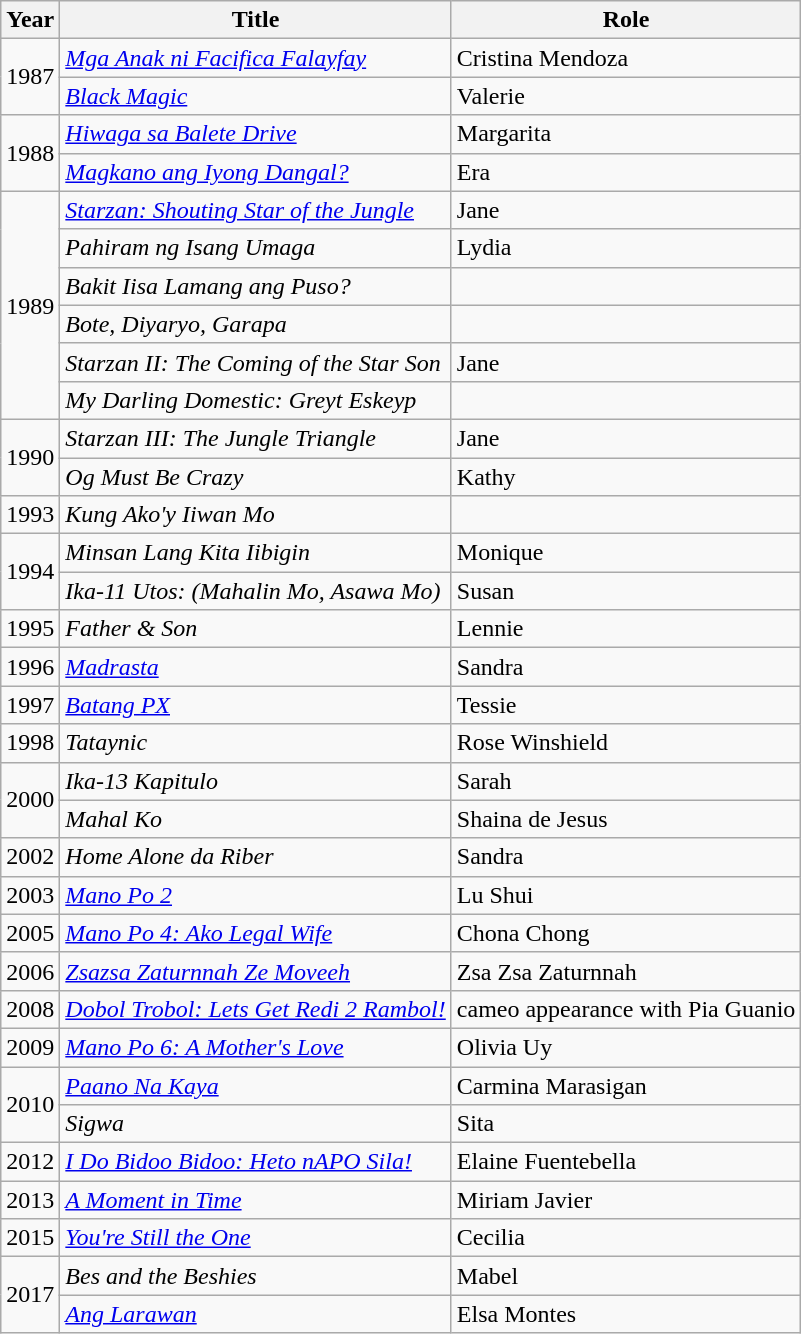<table class="wikitable mw-collapsible">
<tr>
<th>Year</th>
<th>Title</th>
<th>Role</th>
</tr>
<tr>
<td rowspan="2">1987</td>
<td><em><a href='#'>Mga Anak ni Facifica Falayfay</a></em></td>
<td>Cristina Mendoza</td>
</tr>
<tr>
<td><em><a href='#'>Black Magic</a></em></td>
<td>Valerie</td>
</tr>
<tr>
<td rowspan="2">1988</td>
<td><em><a href='#'>Hiwaga sa Balete Drive</a></em></td>
<td>Margarita</td>
</tr>
<tr>
<td><em><a href='#'>Magkano ang Iyong Dangal?</a></em></td>
<td>Era</td>
</tr>
<tr>
<td rowspan="6">1989</td>
<td><em><a href='#'>Starzan: Shouting Star of the Jungle</a></em></td>
<td>Jane</td>
</tr>
<tr>
<td><em>Pahiram ng Isang Umaga</em></td>
<td>Lydia</td>
</tr>
<tr>
<td><em>Bakit Iisa Lamang ang Puso?</em></td>
<td></td>
</tr>
<tr>
<td><em>Bote, Diyaryo, Garapa</em></td>
<td></td>
</tr>
<tr>
<td><em>Starzan II: The Coming of the Star Son</em></td>
<td>Jane</td>
</tr>
<tr>
<td><em>My Darling Domestic: Greyt Eskeyp</em></td>
<td></td>
</tr>
<tr>
<td rowspan="2">1990</td>
<td><em>Starzan III: The Jungle Triangle</em></td>
<td>Jane</td>
</tr>
<tr>
<td><em>Og Must Be Crazy</em></td>
<td>Kathy</td>
</tr>
<tr>
<td>1993</td>
<td><em>Kung Ako'y Iiwan Mo</em></td>
<td></td>
</tr>
<tr>
<td rowspan="2">1994</td>
<td><em>Minsan Lang Kita Iibigin</em></td>
<td>Monique</td>
</tr>
<tr>
<td><em>Ika-11 Utos: (Mahalin Mo, Asawa Mo)</em></td>
<td>Susan</td>
</tr>
<tr>
<td>1995</td>
<td><em>Father & Son</em></td>
<td>Lennie</td>
</tr>
<tr>
<td>1996</td>
<td><em><a href='#'>Madrasta</a></em></td>
<td>Sandra</td>
</tr>
<tr>
<td>1997</td>
<td><em><a href='#'>Batang PX</a></em></td>
<td>Tessie</td>
</tr>
<tr>
<td>1998</td>
<td><em>Tataynic</em></td>
<td>Rose Winshield</td>
</tr>
<tr>
<td rowspan="2">2000</td>
<td><em>Ika-13 Kapitulo</em></td>
<td>Sarah</td>
</tr>
<tr>
<td><em>Mahal Ko</em></td>
<td>Shaina de Jesus</td>
</tr>
<tr>
<td>2002</td>
<td><em>Home Alone da Riber</em></td>
<td>Sandra</td>
</tr>
<tr>
<td>2003</td>
<td><em><a href='#'>Mano Po 2</a></em></td>
<td>Lu Shui</td>
</tr>
<tr>
<td>2005</td>
<td><em><a href='#'>Mano Po 4: Ako Legal Wife</a></em></td>
<td>Chona Chong</td>
</tr>
<tr>
<td>2006</td>
<td><em><a href='#'>Zsazsa Zaturnnah Ze Moveeh</a></em></td>
<td>Zsa Zsa Zaturnnah</td>
</tr>
<tr>
<td>2008</td>
<td><em><a href='#'>Dobol Trobol: Lets Get Redi 2 Rambol!</a></em></td>
<td>cameo appearance with Pia Guanio</td>
</tr>
<tr>
<td>2009</td>
<td><em><a href='#'>Mano Po 6: A Mother's Love</a></em></td>
<td>Olivia Uy</td>
</tr>
<tr>
<td rowspan="2">2010</td>
<td><em><a href='#'>Paano Na Kaya</a></em></td>
<td>Carmina Marasigan</td>
</tr>
<tr>
<td><em>Sigwa</em></td>
<td>Sita</td>
</tr>
<tr>
<td>2012</td>
<td><em><a href='#'>I Do Bidoo Bidoo: Heto nAPO Sila!</a></em></td>
<td>Elaine Fuentebella</td>
</tr>
<tr>
<td>2013</td>
<td><em><a href='#'>A Moment in Time</a></em></td>
<td>Miriam Javier</td>
</tr>
<tr>
<td>2015</td>
<td><em><a href='#'>You're Still the One</a></em></td>
<td>Cecilia</td>
</tr>
<tr>
<td rowspan="2">2017</td>
<td><em>Bes and the Beshies</em></td>
<td>Mabel</td>
</tr>
<tr>
<td><em><a href='#'>Ang Larawan</a></em></td>
<td>Elsa Montes</td>
</tr>
</table>
